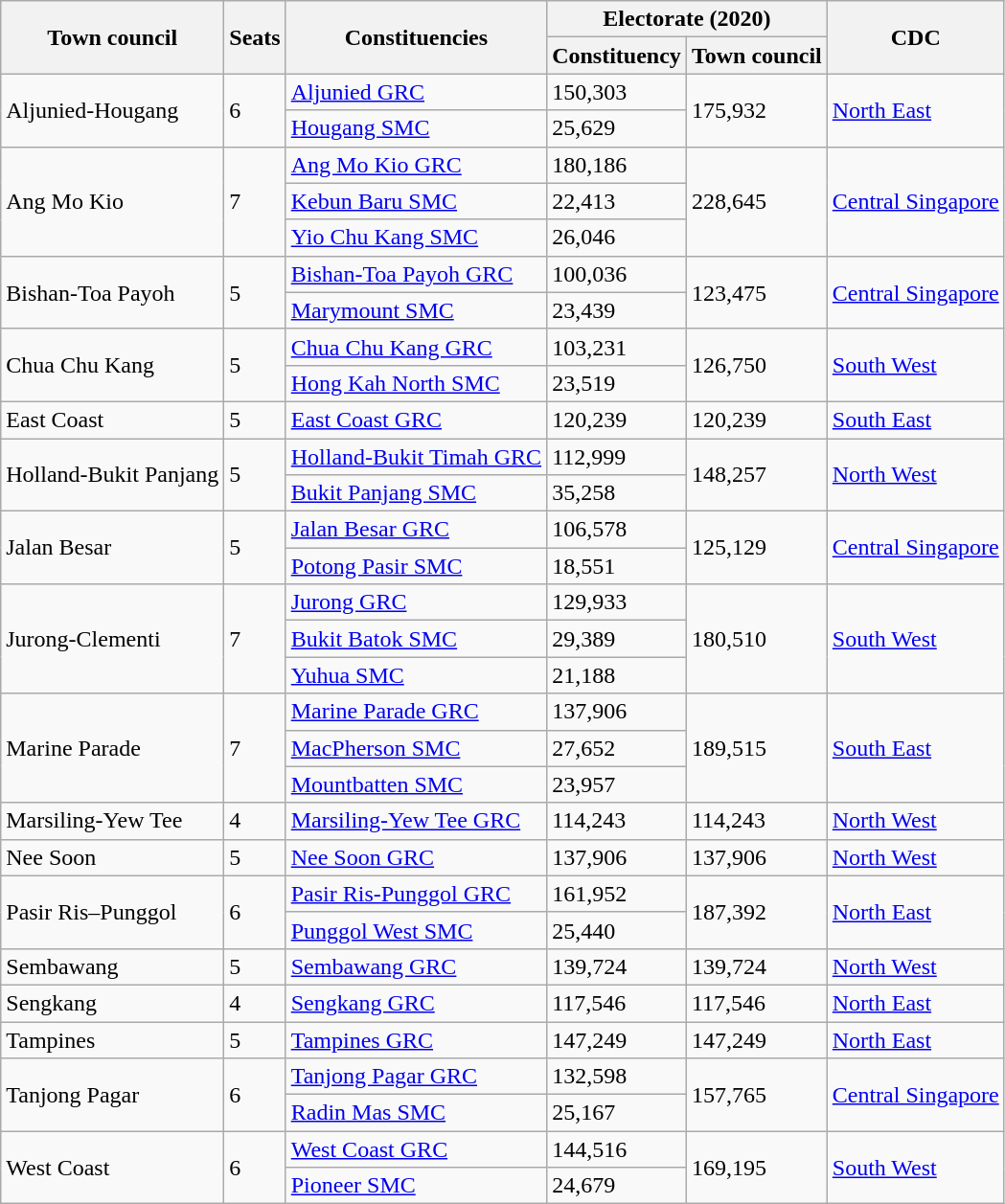<table class="wikitable sortable">
<tr>
<th rowspan="2">Town council</th>
<th rowspan="2">Seats</th>
<th rowspan="2">Constituencies</th>
<th colspan="2">Electorate (2020)</th>
<th rowspan="2">CDC</th>
</tr>
<tr>
<th>Constituency</th>
<th>Town council</th>
</tr>
<tr>
<td rowspan="2">Aljunied-Hougang</td>
<td rowspan="2">6</td>
<td><a href='#'>Aljunied GRC</a></td>
<td>150,303</td>
<td rowspan="2">175,932</td>
<td rowspan="2"><a href='#'>North East</a></td>
</tr>
<tr>
<td><a href='#'>Hougang SMC</a></td>
<td>25,629</td>
</tr>
<tr>
<td rowspan="3">Ang Mo Kio</td>
<td rowspan="3">7</td>
<td><a href='#'>Ang Mo Kio GRC</a></td>
<td>180,186</td>
<td rowspan="3">228,645</td>
<td rowspan="3"><a href='#'>Central Singapore</a></td>
</tr>
<tr>
<td><a href='#'>Kebun Baru SMC</a></td>
<td>22,413</td>
</tr>
<tr>
<td><a href='#'>Yio Chu Kang SMC</a></td>
<td>26,046</td>
</tr>
<tr>
<td rowspan="2">Bishan-Toa Payoh</td>
<td rowspan="2">5</td>
<td><a href='#'>Bishan-Toa Payoh GRC</a></td>
<td>100,036</td>
<td rowspan="2">123,475</td>
<td rowspan="2"><a href='#'>Central Singapore</a></td>
</tr>
<tr>
<td><a href='#'>Marymount SMC</a></td>
<td>23,439</td>
</tr>
<tr>
<td rowspan="2">Chua Chu Kang</td>
<td rowspan="2">5</td>
<td><a href='#'>Chua Chu Kang GRC</a></td>
<td>103,231</td>
<td rowspan="2">126,750</td>
<td rowspan="2"><a href='#'>South West</a></td>
</tr>
<tr>
<td><a href='#'>Hong Kah North SMC</a></td>
<td>23,519</td>
</tr>
<tr>
<td>East Coast</td>
<td>5</td>
<td><a href='#'>East Coast GRC</a></td>
<td>120,239</td>
<td>120,239</td>
<td><a href='#'>South East</a></td>
</tr>
<tr>
<td rowspan="2">Holland-Bukit Panjang</td>
<td rowspan="2">5</td>
<td><a href='#'>Holland-Bukit Timah GRC</a></td>
<td>112,999</td>
<td rowspan="2">148,257</td>
<td rowspan="2"><a href='#'>North West</a></td>
</tr>
<tr>
<td><a href='#'>Bukit Panjang SMC</a></td>
<td>35,258</td>
</tr>
<tr>
<td rowspan="2">Jalan Besar</td>
<td rowspan="2">5</td>
<td><a href='#'>Jalan Besar GRC</a></td>
<td>106,578</td>
<td rowspan="2">125,129</td>
<td rowspan="2"><a href='#'>Central Singapore</a></td>
</tr>
<tr>
<td><a href='#'>Potong Pasir SMC</a></td>
<td>18,551</td>
</tr>
<tr>
<td rowspan="3">Jurong-Clementi</td>
<td rowspan="3">7</td>
<td><a href='#'>Jurong GRC</a></td>
<td>129,933</td>
<td rowspan="3">180,510</td>
<td rowspan="3"><a href='#'>South West</a></td>
</tr>
<tr>
<td><a href='#'>Bukit Batok SMC</a></td>
<td>29,389</td>
</tr>
<tr>
<td><a href='#'>Yuhua SMC</a></td>
<td>21,188</td>
</tr>
<tr>
<td rowspan="3">Marine Parade</td>
<td rowspan="3">7</td>
<td><a href='#'>Marine Parade GRC</a></td>
<td>137,906</td>
<td rowspan="3">189,515</td>
<td rowspan="3"><a href='#'>South East</a></td>
</tr>
<tr>
<td><a href='#'>MacPherson SMC</a></td>
<td>27,652</td>
</tr>
<tr>
<td><a href='#'>Mountbatten SMC</a></td>
<td>23,957</td>
</tr>
<tr>
<td>Marsiling-Yew Tee</td>
<td>4</td>
<td><a href='#'>Marsiling-Yew Tee GRC</a></td>
<td>114,243</td>
<td>114,243</td>
<td><a href='#'>North West</a></td>
</tr>
<tr>
<td>Nee Soon</td>
<td>5</td>
<td><a href='#'>Nee Soon GRC</a></td>
<td>137,906</td>
<td>137,906</td>
<td><a href='#'>North West</a></td>
</tr>
<tr>
<td rowspan="2">Pasir Ris–Punggol</td>
<td rowspan="2">6</td>
<td><a href='#'>Pasir Ris-Punggol GRC</a></td>
<td>161,952</td>
<td rowspan="2">187,392</td>
<td rowspan="2"><a href='#'>North East</a></td>
</tr>
<tr>
<td><a href='#'>Punggol West SMC</a></td>
<td>25,440</td>
</tr>
<tr>
<td>Sembawang</td>
<td>5</td>
<td><a href='#'>Sembawang GRC</a></td>
<td>139,724</td>
<td>139,724</td>
<td><a href='#'>North West</a></td>
</tr>
<tr>
<td>Sengkang</td>
<td>4</td>
<td><a href='#'>Sengkang GRC</a></td>
<td>117,546</td>
<td>117,546</td>
<td><a href='#'>North East</a></td>
</tr>
<tr>
<td>Tampines</td>
<td>5</td>
<td><a href='#'>Tampines GRC</a></td>
<td>147,249</td>
<td>147,249</td>
<td><a href='#'>North East</a></td>
</tr>
<tr>
<td rowspan="2">Tanjong Pagar</td>
<td rowspan="2">6</td>
<td><a href='#'>Tanjong Pagar GRC</a></td>
<td>132,598</td>
<td rowspan="2">157,765</td>
<td rowspan="2"><a href='#'>Central Singapore</a></td>
</tr>
<tr>
<td><a href='#'>Radin Mas SMC</a></td>
<td>25,167</td>
</tr>
<tr>
<td rowspan="2">West Coast</td>
<td rowspan="2">6</td>
<td><a href='#'>West Coast GRC</a></td>
<td>144,516</td>
<td rowspan="2">169,195</td>
<td rowspan="2"><a href='#'>South West</a></td>
</tr>
<tr>
<td><a href='#'>Pioneer SMC</a></td>
<td>24,679</td>
</tr>
</table>
